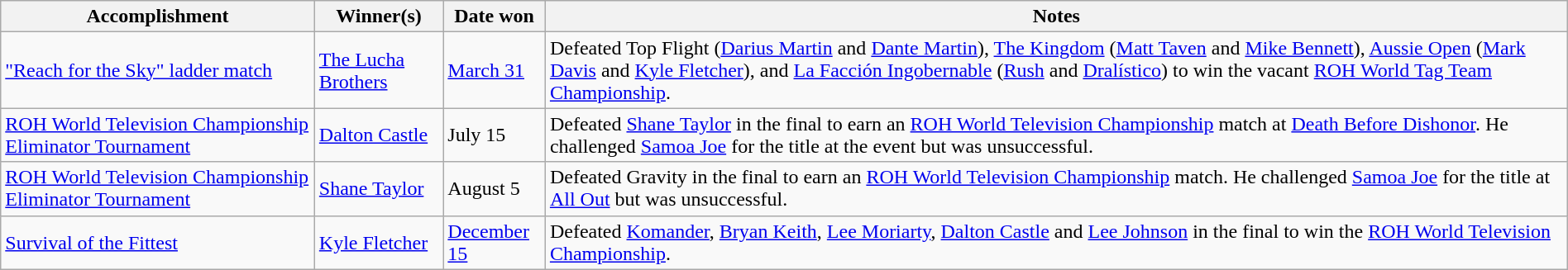<table class="wikitable" style="width:100%;">
<tr>
<th>Accomplishment</th>
<th>Winner(s)</th>
<th>Date won</th>
<th>Notes</th>
</tr>
<tr>
<td><a href='#'>"Reach for the Sky" ladder match</a></td>
<td><a href='#'>The Lucha Brothers</a><br></td>
<td><a href='#'>March 31</a></td>
<td>Defeated Top Flight (<a href='#'>Darius Martin</a> and <a href='#'>Dante Martin</a>), <a href='#'>The Kingdom</a> (<a href='#'>Matt Taven</a> and <a href='#'>Mike Bennett</a>), <a href='#'>Aussie Open</a> (<a href='#'>Mark Davis</a> and <a href='#'>Kyle Fletcher</a>), and <a href='#'>La Facción Ingobernable</a> (<a href='#'>Rush</a> and <a href='#'>Dralístico</a>) to win the vacant <a href='#'>ROH World Tag Team Championship</a>.</td>
</tr>
<tr>
<td><a href='#'>ROH World Television Championship Eliminator Tournament</a></td>
<td><a href='#'>Dalton Castle</a></td>
<td>July 15<br></td>
<td>Defeated <a href='#'>Shane Taylor</a> in the final to earn an <a href='#'>ROH World Television Championship</a> match at <a href='#'>Death Before Dishonor</a>. He challenged <a href='#'>Samoa Joe</a> for the title at the event but was unsuccessful.</td>
</tr>
<tr>
<td><a href='#'>ROH World Television Championship Eliminator Tournament</a></td>
<td><a href='#'>Shane Taylor</a></td>
<td>August 5<br></td>
<td>Defeated Gravity in the final to earn an <a href='#'>ROH World Television Championship</a> match. He challenged <a href='#'>Samoa Joe</a> for the title at <a href='#'>All Out</a> but was unsuccessful.</td>
</tr>
<tr>
<td><a href='#'>Survival of the Fittest</a></td>
<td><a href='#'>Kyle Fletcher</a></td>
<td><a href='#'>December 15</a></td>
<td>Defeated <a href='#'>Komander</a>, <a href='#'>Bryan Keith</a>, <a href='#'>Lee Moriarty</a>, <a href='#'>Dalton Castle</a> and <a href='#'>Lee Johnson</a> in the final to win the <a href='#'>ROH World Television Championship</a>.</td>
</tr>
</table>
